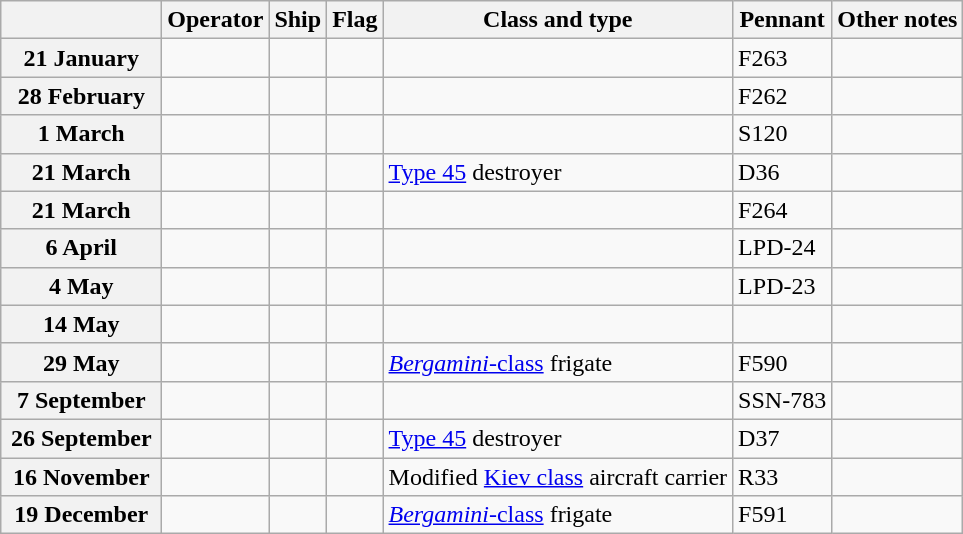<table Class="wikitable">
<tr>
<th width="100"></th>
<th>Operator</th>
<th>Ship</th>
<th>Flag</th>
<th>Class and type</th>
<th>Pennant</th>
<th>Other notes</th>
</tr>
<tr ---->
<th>21 January</th>
<td></td>
<td><strong></strong></td>
<td></td>
<td></td>
<td>F263</td>
<td></td>
</tr>
<tr ---->
<th>28 February</th>
<td></td>
<td><strong></strong></td>
<td></td>
<td></td>
<td>F262</td>
<td></td>
</tr>
<tr ---->
<th>1 March</th>
<td></td>
<td><strong></strong></td>
<td></td>
<td></td>
<td>S120</td>
<td></td>
</tr>
<tr ---->
<th>21 March</th>
<td></td>
<td><strong></strong></td>
<td></td>
<td><a href='#'>Type 45</a> destroyer</td>
<td>D36</td>
<td></td>
</tr>
<tr ---->
<th>21 March</th>
<td></td>
<td><strong></strong></td>
<td></td>
<td></td>
<td>F264</td>
<td></td>
</tr>
<tr ---->
<th>6 April</th>
<td></td>
<td><strong></strong></td>
<td></td>
<td></td>
<td>LPD-24</td>
<td></td>
</tr>
<tr ---->
<th>4 May</th>
<td></td>
<td><strong></strong></td>
<td></td>
<td></td>
<td>LPD-23</td>
<td></td>
</tr>
<tr ---->
<th>14 May</th>
<td></td>
<td><strong></strong></td>
<td></td>
<td></td>
<td></td>
<td></td>
</tr>
<tr ---->
<th>29 May</th>
<td></td>
<td><strong></strong></td>
<td></td>
<td><a href='#'><em>Bergamini</em>-class</a> frigate</td>
<td>F590</td>
<td></td>
</tr>
<tr ---->
<th>7 September</th>
<td></td>
<td><strong></strong></td>
<td></td>
<td></td>
<td>SSN-783</td>
<td></td>
</tr>
<tr ---->
<th>26 September</th>
<td></td>
<td><strong></strong></td>
<td></td>
<td><a href='#'>Type 45</a> destroyer</td>
<td>D37</td>
<td></td>
</tr>
<tr>
<th>16 November </th>
<td></td>
<td><strong></strong></td>
<td></td>
<td>Modified <a href='#'>Kiev class</a> aircraft carrier</td>
<td>R33</td>
<td></td>
</tr>
<tr ---->
<th>19 December</th>
<td></td>
<td><strong></strong></td>
<td></td>
<td><a href='#'><em>Bergamini</em>-class</a> frigate</td>
<td>F591</td>
</tr>
</table>
